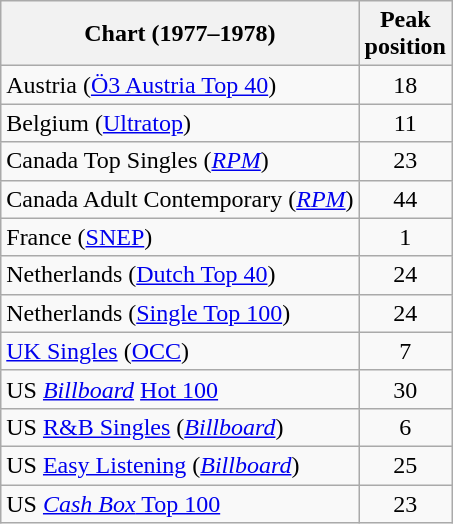<table class="wikitable sortable">
<tr>
<th>Chart (1977–1978)</th>
<th>Peak<br>position</th>
</tr>
<tr>
<td>Austria (<a href='#'>Ö3 Austria Top 40</a>)</td>
<td style="text-align:center;">18</td>
</tr>
<tr>
<td>Belgium (<a href='#'>Ultratop</a>)</td>
<td style="text-align:center;">11</td>
</tr>
<tr>
<td>Canada Top Singles (<em><a href='#'>RPM</a></em>)</td>
<td style="text-align:center;">23</td>
</tr>
<tr>
<td>Canada Adult Contemporary (<em><a href='#'>RPM</a></em>)</td>
<td style="text-align:center;">44</td>
</tr>
<tr>
<td>France (<a href='#'>SNEP</a>)</td>
<td style="text-align:center;">1</td>
</tr>
<tr>
<td>Netherlands (<a href='#'>Dutch Top 40</a>)</td>
<td style="text-align:center;">24</td>
</tr>
<tr>
<td>Netherlands (<a href='#'>Single Top 100</a>)</td>
<td style="text-align:center;">24</td>
</tr>
<tr>
<td><a href='#'>UK Singles</a> (<a href='#'>OCC</a>)</td>
<td style="text-align:center;">7</td>
</tr>
<tr>
<td>US <em><a href='#'>Billboard</a></em> <a href='#'>Hot 100</a></td>
<td style="text-align:center;">30</td>
</tr>
<tr>
<td>US <a href='#'>R&B Singles</a> (<em><a href='#'>Billboard</a></em>)</td>
<td style="text-align:center;">6</td>
</tr>
<tr>
<td>US <a href='#'>Easy Listening</a> (<em><a href='#'>Billboard</a></em>)</td>
<td style="text-align:center;">25</td>
</tr>
<tr>
<td>US <a href='#'><em>Cash Box</em> Top 100</a></td>
<td style="text-align:center;">23</td>
</tr>
</table>
